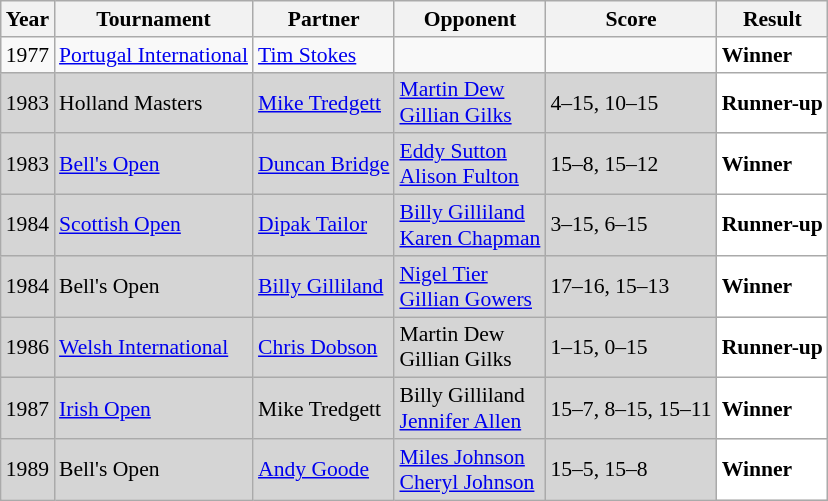<table class="sortable wikitable" style="font-size: 90%;">
<tr>
<th>Year</th>
<th>Tournament</th>
<th>Partner</th>
<th>Opponent</th>
<th>Score</th>
<th>Result</th>
</tr>
<tr>
<td align="center">1977</td>
<td align="left"><a href='#'>Portugal International</a></td>
<td align="left"> <a href='#'>Tim Stokes</a></td>
<td align="left"><br></td>
<td align="left"></td>
<td style="text-align:left; background:white"> <strong>Winner</strong></td>
</tr>
<tr style="background:#D5D5D5">
<td align="center">1983</td>
<td align="left">Holland Masters</td>
<td align="left"> <a href='#'>Mike Tredgett</a></td>
<td align="left"> <a href='#'>Martin Dew</a><br> <a href='#'>Gillian Gilks</a></td>
<td align="left">4–15, 10–15</td>
<td style="text-align:left; background:white"> <strong>Runner-up</strong></td>
</tr>
<tr style="background:#D5D5D5">
<td align="center">1983</td>
<td align="left"><a href='#'>Bell's Open</a></td>
<td align="left"> <a href='#'>Duncan Bridge</a></td>
<td align="left"> <a href='#'>Eddy Sutton</a><br> <a href='#'>Alison Fulton</a></td>
<td align="left">15–8, 15–12</td>
<td style="text-align:left; background:white"> <strong>Winner</strong></td>
</tr>
<tr style="background:#D5D5D5">
<td align="center">1984</td>
<td align="left"><a href='#'>Scottish Open</a></td>
<td align="left"> <a href='#'>Dipak Tailor</a></td>
<td align="left"> <a href='#'>Billy Gilliland</a><br> <a href='#'>Karen Chapman</a></td>
<td align="left">3–15, 6–15</td>
<td style="text-align:left; background:white"> <strong>Runner-up</strong></td>
</tr>
<tr style="background:#D5D5D5">
<td align="center">1984</td>
<td align="left">Bell's Open</td>
<td align="left"> <a href='#'>Billy Gilliland</a></td>
<td align="left"> <a href='#'>Nigel Tier</a><br> <a href='#'>Gillian Gowers</a></td>
<td align="left">17–16, 15–13</td>
<td style="text-align:left; background:white"> <strong>Winner</strong></td>
</tr>
<tr style="background:#D5D5D5">
<td align="center">1986</td>
<td align="left"><a href='#'>Welsh International</a></td>
<td align="left"> <a href='#'>Chris Dobson</a></td>
<td align="left"> Martin Dew<br> Gillian Gilks</td>
<td align="left">1–15, 0–15</td>
<td style="text-align:left; background:white"> <strong>Runner-up</strong></td>
</tr>
<tr style="background:#D5D5D5">
<td align="center">1987</td>
<td align="left"><a href='#'>Irish Open</a></td>
<td align="left"> Mike Tredgett</td>
<td align="left"> Billy Gilliland<br> <a href='#'>Jennifer Allen</a></td>
<td align="left">15–7, 8–15, 15–11</td>
<td style="text-align:left; background: white"> <strong>Winner</strong></td>
</tr>
<tr style="background:#D5D5D5">
<td align="center">1989</td>
<td align="left">Bell's Open</td>
<td align="left"> <a href='#'>Andy Goode</a></td>
<td align="left"> <a href='#'>Miles Johnson</a><br> <a href='#'>Cheryl Johnson</a></td>
<td align="left">15–5, 15–8</td>
<td style="text-align:left; background:white"> <strong>Winner</strong></td>
</tr>
</table>
